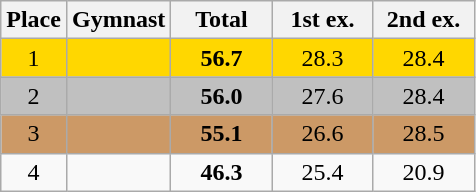<table class=wikitable style="text-align:center">
<tr>
<th>Place</th>
<th>Gymnast</th>
<th width=60>Total</th>
<th width=60>1st ex.</th>
<th width=60>2nd ex.</th>
</tr>
<tr align=center bgcolor=gold>
<td>1</td>
<td align=left></td>
<td><strong>56.7</strong></td>
<td>28.3</td>
<td>28.4</td>
</tr>
<tr align=center bgcolor=silver>
<td>2</td>
<td align=left></td>
<td><strong>56.0</strong></td>
<td>27.6</td>
<td>28.4</td>
</tr>
<tr align=center bgcolor=cc9966>
<td>3</td>
<td align=left></td>
<td><strong>55.1</strong></td>
<td>26.6</td>
<td>28.5</td>
</tr>
<tr>
<td>4</td>
<td align=left></td>
<td><strong>46.3</strong></td>
<td>25.4</td>
<td>20.9</td>
</tr>
</table>
